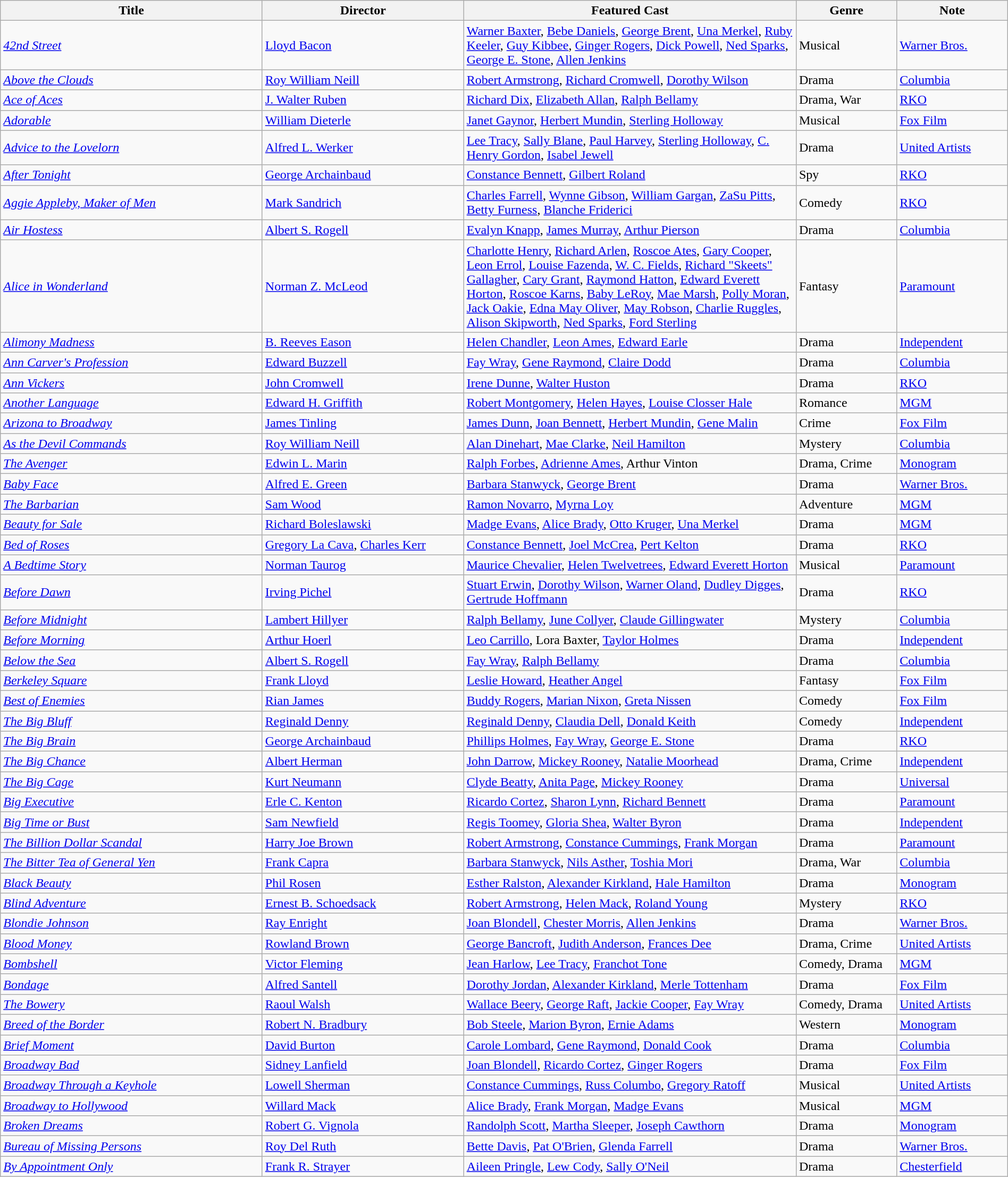<table class="wikitable" style="width:100%;">
<tr>
<th style="width:26%;">Title</th>
<th style="width:20%;">Director</th>
<th style="width:33%;">Featured Cast</th>
<th style="width:10%;">Genre</th>
<th style="width:11%;">Note</th>
</tr>
<tr>
<td><em><a href='#'>42nd Street</a></em></td>
<td><a href='#'>Lloyd Bacon</a></td>
<td><a href='#'>Warner Baxter</a>, <a href='#'>Bebe Daniels</a>, <a href='#'>George Brent</a>, <a href='#'>Una Merkel</a>, <a href='#'>Ruby Keeler</a>, <a href='#'>Guy Kibbee</a>, <a href='#'>Ginger Rogers</a>, <a href='#'>Dick Powell</a>, <a href='#'>Ned Sparks</a>, <a href='#'>George E. Stone</a>, <a href='#'>Allen Jenkins</a></td>
<td>Musical</td>
<td><a href='#'>Warner Bros.</a></td>
</tr>
<tr>
<td><em><a href='#'>Above the Clouds</a></em></td>
<td><a href='#'>Roy William Neill</a></td>
<td><a href='#'>Robert Armstrong</a>, <a href='#'>Richard Cromwell</a>, <a href='#'>Dorothy Wilson</a></td>
<td>Drama</td>
<td><a href='#'>Columbia</a></td>
</tr>
<tr>
<td><em><a href='#'>Ace of Aces</a></em></td>
<td><a href='#'>J. Walter Ruben</a></td>
<td><a href='#'>Richard Dix</a>, <a href='#'>Elizabeth Allan</a>, <a href='#'>Ralph Bellamy</a></td>
<td>Drama, War</td>
<td><a href='#'>RKO</a></td>
</tr>
<tr>
<td><em><a href='#'>Adorable</a></em></td>
<td><a href='#'>William Dieterle</a></td>
<td><a href='#'>Janet Gaynor</a>, <a href='#'>Herbert Mundin</a>, <a href='#'>Sterling Holloway</a></td>
<td>Musical</td>
<td><a href='#'>Fox Film</a></td>
</tr>
<tr>
<td><em><a href='#'>Advice to the Lovelorn</a></em></td>
<td><a href='#'>Alfred L. Werker</a></td>
<td><a href='#'>Lee Tracy</a>, <a href='#'>Sally Blane</a>, <a href='#'>Paul Harvey</a>, <a href='#'>Sterling Holloway</a>, <a href='#'>C. Henry Gordon</a>, <a href='#'>Isabel Jewell</a></td>
<td>Drama</td>
<td><a href='#'>United Artists</a></td>
</tr>
<tr>
<td><em><a href='#'>After Tonight</a></em></td>
<td><a href='#'>George Archainbaud</a></td>
<td><a href='#'>Constance Bennett</a>, <a href='#'>Gilbert Roland</a></td>
<td>Spy</td>
<td><a href='#'>RKO</a></td>
</tr>
<tr>
<td><em><a href='#'>Aggie Appleby, Maker of Men</a></em></td>
<td><a href='#'>Mark Sandrich</a></td>
<td><a href='#'>Charles Farrell</a>, <a href='#'>Wynne Gibson</a>, <a href='#'>William Gargan</a>, <a href='#'>ZaSu Pitts</a>, <a href='#'>Betty Furness</a>, <a href='#'>Blanche Friderici</a></td>
<td>Comedy</td>
<td><a href='#'>RKO</a></td>
</tr>
<tr>
<td><em><a href='#'>Air Hostess</a></em></td>
<td><a href='#'>Albert S. Rogell</a></td>
<td><a href='#'>Evalyn Knapp</a>, <a href='#'>James Murray</a>, <a href='#'>Arthur Pierson</a></td>
<td>Drama</td>
<td><a href='#'>Columbia</a></td>
</tr>
<tr>
<td><em><a href='#'>Alice in Wonderland</a></em></td>
<td><a href='#'>Norman Z. McLeod</a></td>
<td><a href='#'>Charlotte Henry</a>, <a href='#'>Richard Arlen</a>, <a href='#'>Roscoe Ates</a>, <a href='#'>Gary Cooper</a>, <a href='#'>Leon Errol</a>, <a href='#'>Louise Fazenda</a>, <a href='#'>W. C. Fields</a>, <a href='#'>Richard "Skeets" Gallagher</a>, <a href='#'>Cary Grant</a>, <a href='#'>Raymond Hatton</a>, <a href='#'>Edward Everett Horton</a>, <a href='#'>Roscoe Karns</a>, <a href='#'>Baby LeRoy</a>, <a href='#'>Mae Marsh</a>, <a href='#'>Polly Moran</a>, <a href='#'>Jack Oakie</a>, <a href='#'>Edna May Oliver</a>, <a href='#'>May Robson</a>, <a href='#'>Charlie Ruggles</a>, <a href='#'>Alison Skipworth</a>, <a href='#'>Ned Sparks</a>, <a href='#'>Ford Sterling</a></td>
<td>Fantasy</td>
<td><a href='#'>Paramount</a></td>
</tr>
<tr>
<td><em><a href='#'>Alimony Madness</a></em></td>
<td><a href='#'>B. Reeves Eason</a></td>
<td><a href='#'>Helen Chandler</a>, <a href='#'>Leon Ames</a>, <a href='#'>Edward Earle</a></td>
<td>Drama</td>
<td><a href='#'>Independent</a></td>
</tr>
<tr>
<td><em><a href='#'>Ann Carver's Profession</a></em></td>
<td><a href='#'>Edward Buzzell</a></td>
<td><a href='#'>Fay Wray</a>, <a href='#'>Gene Raymond</a>, <a href='#'>Claire Dodd</a></td>
<td>Drama</td>
<td><a href='#'>Columbia</a></td>
</tr>
<tr>
<td><em><a href='#'>Ann Vickers</a></em></td>
<td><a href='#'>John Cromwell</a></td>
<td><a href='#'>Irene Dunne</a>, <a href='#'>Walter Huston</a></td>
<td>Drama</td>
<td><a href='#'>RKO</a></td>
</tr>
<tr>
<td><em><a href='#'>Another Language</a></em></td>
<td><a href='#'>Edward H. Griffith</a></td>
<td><a href='#'>Robert Montgomery</a>, <a href='#'>Helen Hayes</a>, <a href='#'>Louise Closser Hale</a></td>
<td>Romance</td>
<td><a href='#'>MGM</a></td>
</tr>
<tr>
<td><em><a href='#'>Arizona to Broadway</a></em></td>
<td><a href='#'>James Tinling</a></td>
<td><a href='#'>James Dunn</a>, <a href='#'>Joan Bennett</a>, <a href='#'>Herbert Mundin</a>, <a href='#'>Gene Malin</a></td>
<td>Crime</td>
<td><a href='#'>Fox Film</a></td>
</tr>
<tr>
<td><em><a href='#'>As the Devil Commands</a></em></td>
<td><a href='#'>Roy William Neill</a></td>
<td><a href='#'>Alan Dinehart</a>, <a href='#'>Mae Clarke</a>, <a href='#'>Neil Hamilton</a></td>
<td>Mystery</td>
<td><a href='#'>Columbia</a></td>
</tr>
<tr>
<td><em><a href='#'>The Avenger</a></em></td>
<td><a href='#'>Edwin L. Marin</a></td>
<td><a href='#'>Ralph Forbes</a>, <a href='#'>Adrienne Ames</a>, Arthur Vinton</td>
<td>Drama, Crime</td>
<td><a href='#'>Monogram</a></td>
</tr>
<tr>
<td><em><a href='#'>Baby Face</a></em></td>
<td><a href='#'>Alfred E. Green</a></td>
<td><a href='#'>Barbara Stanwyck</a>, <a href='#'>George Brent</a></td>
<td>Drama</td>
<td><a href='#'>Warner Bros.</a></td>
</tr>
<tr>
<td><em><a href='#'>The Barbarian</a></em></td>
<td><a href='#'>Sam Wood</a></td>
<td><a href='#'>Ramon Novarro</a>, <a href='#'>Myrna Loy</a></td>
<td>Adventure</td>
<td><a href='#'>MGM</a></td>
</tr>
<tr>
<td><em><a href='#'>Beauty for Sale</a></em></td>
<td><a href='#'>Richard Boleslawski</a></td>
<td><a href='#'>Madge Evans</a>, <a href='#'>Alice Brady</a>, <a href='#'>Otto Kruger</a>, <a href='#'>Una Merkel</a></td>
<td>Drama</td>
<td><a href='#'>MGM</a></td>
</tr>
<tr>
<td><em><a href='#'>Bed of Roses</a></em></td>
<td><a href='#'>Gregory La Cava</a>, <a href='#'>Charles Kerr</a></td>
<td><a href='#'>Constance Bennett</a>, <a href='#'>Joel McCrea</a>, <a href='#'>Pert Kelton</a></td>
<td>Drama</td>
<td><a href='#'>RKO</a></td>
</tr>
<tr>
<td><em><a href='#'>A Bedtime Story</a></em></td>
<td><a href='#'>Norman Taurog</a></td>
<td><a href='#'>Maurice Chevalier</a>, <a href='#'>Helen Twelvetrees</a>, <a href='#'>Edward Everett Horton</a></td>
<td>Musical</td>
<td><a href='#'>Paramount</a></td>
</tr>
<tr>
<td><em><a href='#'>Before Dawn</a></em></td>
<td><a href='#'>Irving Pichel</a></td>
<td><a href='#'>Stuart Erwin</a>, <a href='#'>Dorothy Wilson</a>, <a href='#'>Warner Oland</a>, <a href='#'>Dudley Digges</a>, <a href='#'>Gertrude Hoffmann</a></td>
<td>Drama</td>
<td><a href='#'>RKO</a></td>
</tr>
<tr>
<td><em><a href='#'>Before Midnight</a></em></td>
<td><a href='#'>Lambert Hillyer</a></td>
<td><a href='#'>Ralph Bellamy</a>, <a href='#'>June Collyer</a>, <a href='#'>Claude Gillingwater</a></td>
<td>Mystery</td>
<td><a href='#'>Columbia</a></td>
</tr>
<tr>
<td><em><a href='#'>Before Morning</a></em></td>
<td><a href='#'>Arthur Hoerl</a></td>
<td><a href='#'>Leo Carrillo</a>, Lora Baxter, <a href='#'>Taylor Holmes</a></td>
<td>Drama</td>
<td><a href='#'>Independent</a></td>
</tr>
<tr>
<td><em><a href='#'>Below the Sea</a></em></td>
<td><a href='#'>Albert S. Rogell</a></td>
<td><a href='#'>Fay Wray</a>, <a href='#'>Ralph Bellamy</a></td>
<td>Drama</td>
<td><a href='#'>Columbia</a></td>
</tr>
<tr>
<td><em><a href='#'>Berkeley Square</a></em></td>
<td><a href='#'>Frank Lloyd</a></td>
<td><a href='#'>Leslie Howard</a>, <a href='#'>Heather Angel</a></td>
<td>Fantasy</td>
<td><a href='#'>Fox Film</a></td>
</tr>
<tr>
<td><em><a href='#'>Best of Enemies</a></em></td>
<td><a href='#'>Rian James</a></td>
<td><a href='#'>Buddy Rogers</a>, <a href='#'>Marian Nixon</a>, <a href='#'>Greta Nissen</a></td>
<td>Comedy</td>
<td><a href='#'>Fox Film</a></td>
</tr>
<tr>
<td><em><a href='#'>The Big Bluff</a></em></td>
<td><a href='#'>Reginald Denny</a></td>
<td><a href='#'>Reginald Denny</a>, <a href='#'>Claudia Dell</a>, <a href='#'>Donald Keith</a></td>
<td>Comedy</td>
<td><a href='#'>Independent</a></td>
</tr>
<tr>
<td><em><a href='#'>The Big Brain</a></em></td>
<td><a href='#'>George Archainbaud</a></td>
<td><a href='#'>Phillips Holmes</a>, <a href='#'>Fay Wray</a>, <a href='#'>George E. Stone</a></td>
<td>Drama</td>
<td><a href='#'>RKO</a></td>
</tr>
<tr>
<td><em><a href='#'>The Big Chance</a></em></td>
<td><a href='#'>Albert Herman</a></td>
<td><a href='#'>John Darrow</a>, <a href='#'>Mickey Rooney</a>, <a href='#'>Natalie Moorhead</a></td>
<td>Drama, Crime</td>
<td><a href='#'>Independent</a></td>
</tr>
<tr>
<td><em><a href='#'>The Big Cage</a></em></td>
<td><a href='#'>Kurt Neumann</a></td>
<td><a href='#'>Clyde Beatty</a>, <a href='#'>Anita Page</a>, <a href='#'>Mickey Rooney</a></td>
<td>Drama</td>
<td><a href='#'>Universal</a></td>
</tr>
<tr>
<td><em><a href='#'>Big Executive</a></em></td>
<td><a href='#'>Erle C. Kenton</a></td>
<td><a href='#'>Ricardo Cortez</a>, <a href='#'>Sharon Lynn</a>, <a href='#'>Richard Bennett</a></td>
<td>Drama</td>
<td><a href='#'>Paramount</a></td>
</tr>
<tr>
<td><em><a href='#'>Big Time or Bust</a></em></td>
<td><a href='#'>Sam Newfield</a></td>
<td><a href='#'>Regis Toomey</a>, <a href='#'>Gloria Shea</a>, <a href='#'>Walter Byron</a></td>
<td>Drama</td>
<td><a href='#'>Independent</a></td>
</tr>
<tr>
<td><em><a href='#'>The Billion Dollar Scandal</a></em></td>
<td><a href='#'>Harry Joe Brown</a></td>
<td><a href='#'>Robert Armstrong</a>, <a href='#'>Constance Cummings</a>, <a href='#'>Frank Morgan</a></td>
<td>Drama</td>
<td><a href='#'>Paramount</a></td>
</tr>
<tr>
<td><em><a href='#'>The Bitter Tea of General Yen</a></em></td>
<td><a href='#'>Frank Capra</a></td>
<td><a href='#'>Barbara Stanwyck</a>, <a href='#'>Nils Asther</a>, <a href='#'>Toshia Mori</a></td>
<td>Drama, War</td>
<td><a href='#'>Columbia</a></td>
</tr>
<tr>
<td><em><a href='#'>Black Beauty</a></em></td>
<td><a href='#'>Phil Rosen</a></td>
<td><a href='#'>Esther Ralston</a>, <a href='#'>Alexander Kirkland</a>, <a href='#'>Hale Hamilton</a></td>
<td>Drama</td>
<td><a href='#'>Monogram</a></td>
</tr>
<tr>
<td><em><a href='#'>Blind Adventure</a></em></td>
<td><a href='#'>Ernest B. Schoedsack</a></td>
<td><a href='#'>Robert Armstrong</a>, <a href='#'>Helen Mack</a>, <a href='#'>Roland Young</a></td>
<td>Mystery</td>
<td><a href='#'>RKO</a></td>
</tr>
<tr>
<td><em><a href='#'>Blondie Johnson</a></em></td>
<td><a href='#'>Ray Enright</a></td>
<td><a href='#'>Joan Blondell</a>, <a href='#'>Chester Morris</a>, <a href='#'>Allen Jenkins</a></td>
<td>Drama</td>
<td><a href='#'>Warner Bros.</a></td>
</tr>
<tr>
<td><em><a href='#'>Blood Money</a></em></td>
<td><a href='#'>Rowland Brown</a></td>
<td><a href='#'>George Bancroft</a>, <a href='#'>Judith Anderson</a>, <a href='#'>Frances Dee</a></td>
<td>Drama, Crime</td>
<td><a href='#'>United Artists</a></td>
</tr>
<tr>
<td><em><a href='#'>Bombshell</a></em></td>
<td><a href='#'>Victor Fleming</a></td>
<td><a href='#'>Jean Harlow</a>, <a href='#'>Lee Tracy</a>, <a href='#'>Franchot Tone</a></td>
<td>Comedy, Drama</td>
<td><a href='#'>MGM</a></td>
</tr>
<tr>
<td><em><a href='#'>Bondage</a></em></td>
<td><a href='#'>Alfred Santell</a></td>
<td><a href='#'>Dorothy Jordan</a>, <a href='#'>Alexander Kirkland</a>, <a href='#'>Merle Tottenham</a></td>
<td>Drama</td>
<td><a href='#'>Fox Film</a></td>
</tr>
<tr>
<td><em><a href='#'>The Bowery</a></em></td>
<td><a href='#'>Raoul Walsh</a></td>
<td><a href='#'>Wallace Beery</a>, <a href='#'>George Raft</a>, <a href='#'>Jackie Cooper</a>, <a href='#'>Fay Wray</a></td>
<td>Comedy, Drama</td>
<td><a href='#'>United Artists</a></td>
</tr>
<tr>
<td><em><a href='#'>Breed of the Border</a></em></td>
<td><a href='#'>Robert N. Bradbury</a></td>
<td><a href='#'>Bob Steele</a>, <a href='#'>Marion Byron</a>, <a href='#'>Ernie Adams</a></td>
<td>Western</td>
<td><a href='#'>Monogram</a></td>
</tr>
<tr>
<td><em><a href='#'>Brief Moment</a></em></td>
<td><a href='#'>David Burton</a></td>
<td><a href='#'>Carole Lombard</a>, <a href='#'>Gene Raymond</a>, <a href='#'>Donald Cook</a></td>
<td>Drama</td>
<td><a href='#'>Columbia</a></td>
</tr>
<tr>
<td><em><a href='#'>Broadway Bad</a></em></td>
<td><a href='#'>Sidney Lanfield</a></td>
<td><a href='#'>Joan Blondell</a>, <a href='#'>Ricardo Cortez</a>, <a href='#'>Ginger Rogers</a></td>
<td>Drama</td>
<td><a href='#'>Fox Film</a></td>
</tr>
<tr>
<td><em><a href='#'>Broadway Through a Keyhole</a></em></td>
<td><a href='#'>Lowell Sherman</a></td>
<td><a href='#'>Constance Cummings</a>, <a href='#'>Russ Columbo</a>, <a href='#'>Gregory Ratoff</a></td>
<td>Musical</td>
<td><a href='#'>United Artists</a></td>
</tr>
<tr>
<td><em><a href='#'>Broadway to Hollywood</a></em></td>
<td><a href='#'>Willard Mack</a></td>
<td><a href='#'>Alice Brady</a>, <a href='#'>Frank Morgan</a>, <a href='#'>Madge Evans</a></td>
<td>Musical</td>
<td><a href='#'>MGM</a></td>
</tr>
<tr>
<td><em><a href='#'>Broken Dreams</a></em></td>
<td><a href='#'>Robert G. Vignola</a></td>
<td><a href='#'>Randolph Scott</a>, <a href='#'>Martha Sleeper</a>, <a href='#'>Joseph Cawthorn</a></td>
<td>Drama</td>
<td><a href='#'>Monogram</a></td>
</tr>
<tr>
<td><em><a href='#'>Bureau of Missing Persons</a></em></td>
<td><a href='#'>Roy Del Ruth</a></td>
<td><a href='#'>Bette Davis</a>, <a href='#'>Pat O'Brien</a>, <a href='#'>Glenda Farrell</a></td>
<td>Drama</td>
<td><a href='#'>Warner Bros.</a></td>
</tr>
<tr>
<td><em><a href='#'>By Appointment Only</a></em></td>
<td><a href='#'>Frank R. Strayer</a></td>
<td><a href='#'>Aileen Pringle</a>, <a href='#'>Lew Cody</a>, <a href='#'>Sally O'Neil</a></td>
<td>Drama</td>
<td><a href='#'>Chesterfield</a></td>
</tr>
</table>
